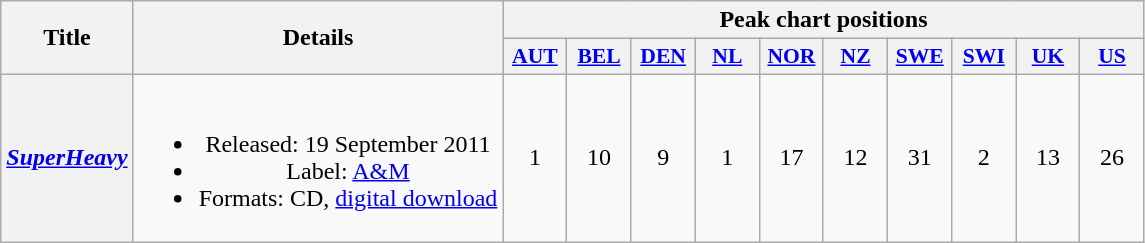<table class="wikitable plainrowheaders" style="text-align:center;" border="1">
<tr>
<th scope="col" rowspan="2">Title</th>
<th scope="col" rowspan="2">Details</th>
<th scope="col" colspan="10">Peak chart positions</th>
</tr>
<tr>
<th scope="col" style="width:2.5em;font-size:90%;"><a href='#'>AUT</a><br></th>
<th scope="col" style="width:2.5em;font-size:90%;"><a href='#'>BEL</a><br></th>
<th scope="col" style="width:2.5em;font-size:90%;"><a href='#'>DEN</a><br></th>
<th scope="col" style="width:2.5em;font-size:90%;"><a href='#'>NL</a><br></th>
<th scope="col" style="width:2.5em;font-size:90%;"><a href='#'>NOR</a><br></th>
<th scope="col" style="width:2.5em;font-size:90%;"><a href='#'>NZ</a><br></th>
<th scope="col" style="width:2.5em;font-size:90%;"><a href='#'>SWE</a><br></th>
<th scope="col" style="width:2.5em;font-size:90%;"><a href='#'>SWI</a><br></th>
<th scope="col" style="width:2.5em;font-size:90%;"><a href='#'>UK</a><br></th>
<th scope="col" style="width:2.5em;font-size:90%;"><a href='#'>US</a><br></th>
</tr>
<tr>
<th scope="row"><em><a href='#'>SuperHeavy</a></em></th>
<td><br><ul><li>Released: 19 September 2011</li><li>Label: <a href='#'>A&M</a></li><li>Formats: CD, <a href='#'>digital download</a></li></ul></td>
<td>1</td>
<td>10</td>
<td>9</td>
<td>1</td>
<td>17</td>
<td>12</td>
<td>31</td>
<td>2</td>
<td>13</td>
<td>26</td>
</tr>
</table>
